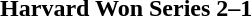<table class="noborder" style="text-align: center; border: none; width: 100%">
<tr>
<th width="97%"><strong>Harvard Won Series 2–1</strong></th>
<th width="3%"></th>
</tr>
</table>
